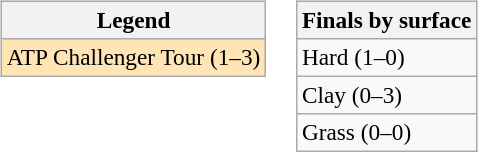<table>
<tr valign=top>
<td><br><table class="wikitable" style=font-size:97%>
<tr>
<th>Legend</th>
</tr>
<tr style="background:moccasin;">
<td>ATP Challenger Tour (1–3)</td>
</tr>
</table>
</td>
<td><br><table class=wikitable style=font-size:97%>
<tr>
<th>Finals by surface</th>
</tr>
<tr>
<td>Hard (1–0)</td>
</tr>
<tr>
<td>Clay (0–3)</td>
</tr>
<tr>
<td>Grass (0–0)</td>
</tr>
</table>
</td>
</tr>
</table>
